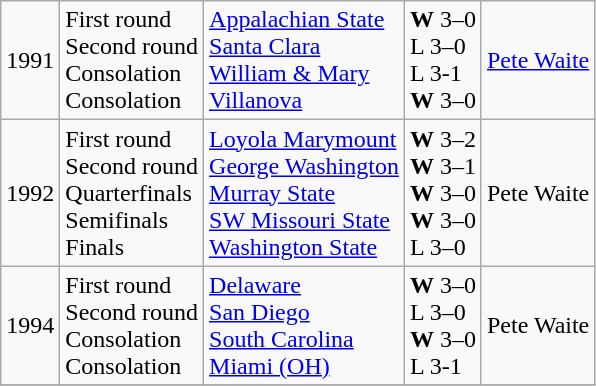<table class="wikitable" style="text-align:left;">
<tr>
<td>1991</td>
<td>First round<br>Second round<br>Consolation<br>Consolation<br></td>
<td><a href='#'>Appalachian State</a><br><a href='#'>Santa Clara</a><br><a href='#'>William & Mary</a><br><a href='#'>Villanova</a></td>
<td><strong>W</strong> 3–0<br>L 3–0<br>L 3-1<br><strong>W</strong> 3–0</td>
<td><a href='#'>Pete Waite</a></td>
</tr>
<tr>
<td>1992</td>
<td>First round<br>Second round<br>Quarterfinals<br>Semifinals<br>Finals</td>
<td><a href='#'>Loyola Marymount</a><br><a href='#'>George Washington</a><br><a href='#'>Murray State</a><br><a href='#'>SW Missouri State</a><br><a href='#'>Washington State</a></td>
<td><strong>W</strong> 3–2<br><strong>W</strong> 3–1<br><strong>W</strong> 3–0<br><strong>W</strong> 3–0<br>L 3–0</td>
<td>Pete Waite</td>
</tr>
<tr>
<td>1994</td>
<td>First round<br>Second round<br>Consolation<br>Consolation</td>
<td><a href='#'>Delaware</a><br><a href='#'>San Diego</a><br><a href='#'>South Carolina</a><br><a href='#'>Miami (OH)</a></td>
<td><strong>W</strong> 3–0<br>L 3–0<br><strong>W</strong> 3–0<br>L 3-1</td>
<td>Pete Waite</td>
</tr>
<tr>
</tr>
</table>
